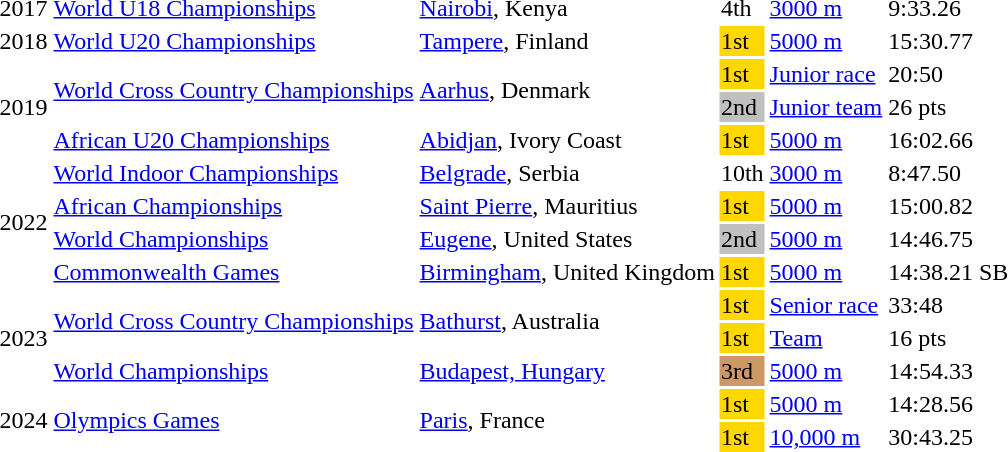<table>
<tr>
<td>2017</td>
<td><a href='#'>World U18 Championships</a></td>
<td><a href='#'>Nairobi</a>, Kenya</td>
<td>4th</td>
<td><a href='#'>3000 m</a></td>
<td>9:33.26</td>
</tr>
<tr>
<td>2018</td>
<td><a href='#'>World U20 Championships</a></td>
<td><a href='#'>Tampere</a>, Finland</td>
<td bgcolor=gold>1st</td>
<td><a href='#'>5000 m</a></td>
<td>15:30.77 </td>
</tr>
<tr>
<td rowspan=3>2019</td>
<td rowspan=2><a href='#'>World Cross Country Championships</a></td>
<td rowspan=2><a href='#'>Aarhus</a>, Denmark</td>
<td bgcolor=gold>1st</td>
<td><a href='#'>Junior race</a></td>
<td>20:50</td>
</tr>
<tr>
<td bgcolor=silver>2nd</td>
<td><a href='#'>Junior team</a></td>
<td>26 pts</td>
</tr>
<tr>
<td><a href='#'>African U20 Championships</a></td>
<td><a href='#'>Abidjan</a>, Ivory Coast</td>
<td bgcolor=gold>1st</td>
<td><a href='#'>5000 m</a></td>
<td>16:02.66</td>
</tr>
<tr>
<td rowspan=4>2022</td>
<td><a href='#'>World Indoor Championships</a></td>
<td><a href='#'>Belgrade</a>, Serbia</td>
<td>10th</td>
<td><a href='#'>3000 m</a></td>
<td>8:47.50</td>
</tr>
<tr>
<td><a href='#'>African Championships</a></td>
<td><a href='#'>Saint Pierre</a>, Mauritius</td>
<td bgcolor=gold>1st</td>
<td><a href='#'>5000 m</a></td>
<td>15:00.82</td>
</tr>
<tr>
<td><a href='#'>World Championships</a></td>
<td><a href='#'>Eugene</a>, United States</td>
<td bgcolor=silver>2nd</td>
<td><a href='#'>5000 m</a></td>
<td>14:46.75 </td>
</tr>
<tr>
<td><a href='#'>Commonwealth Games</a></td>
<td><a href='#'>Birmingham</a>, United Kingdom</td>
<td bgcolor=gold>1st</td>
<td><a href='#'>5000 m</a></td>
<td>14:38.21 SB</td>
</tr>
<tr>
<td rowspan=3>2023</td>
<td rowspan=2><a href='#'>World Cross Country Championships</a></td>
<td rowspan=2><a href='#'>Bathurst</a>, Australia</td>
<td bgcolor=gold>1st</td>
<td><a href='#'>Senior race</a></td>
<td>33:48</td>
</tr>
<tr>
<td bgcolor=gold>1st</td>
<td><a href='#'>Team</a></td>
<td>16 pts</td>
</tr>
<tr>
<td><a href='#'>World Championships</a></td>
<td><a href='#'>Budapest, Hungary</a></td>
<td bgcolor=cc9966>3rd</td>
<td><a href='#'>5000 m</a></td>
<td>14:54.33</td>
</tr>
<tr>
<td rowspan=2>2024</td>
<td rowspan=2><a href='#'>Olympics Games</a></td>
<td rowspan=2><a href='#'>Paris</a>, France</td>
<td bgcolor=gold>1st</td>
<td><a href='#'>5000 m</a></td>
<td>14:28.56</td>
</tr>
<tr>
<td bgcolor=gold>1st</td>
<td><a href='#'>10,000 m</a></td>
<td>30:43.25</td>
</tr>
</table>
